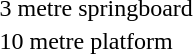<table>
<tr>
<td>3 metre springboard</td>
<td></td>
<td></td>
<td></td>
</tr>
<tr>
<td>10 metre platform</td>
<td></td>
<td></td>
<td></td>
</tr>
</table>
